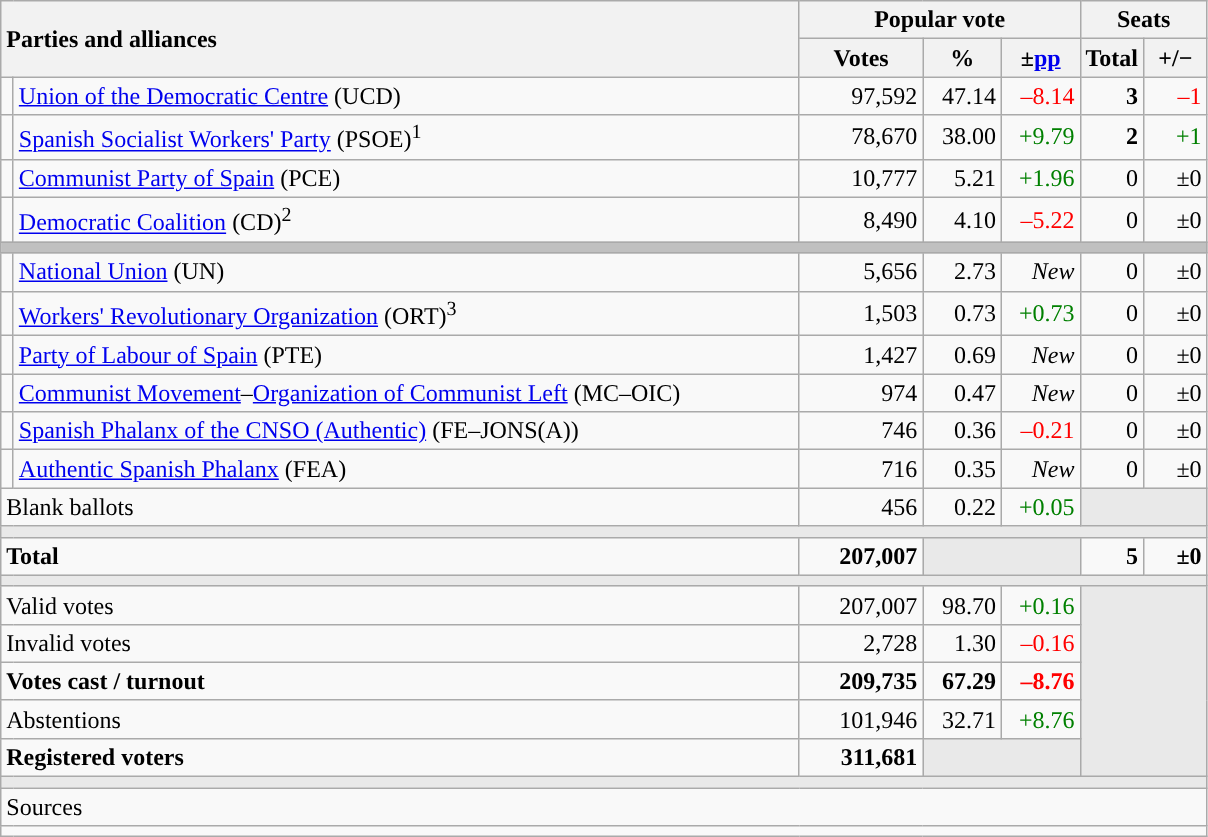<table class="wikitable" style="text-align:right;">
<tr>
<th style="text-align:left;" rowspan="2" colspan="2" width="525">Parties and alliances</th>
<th colspan="3">Popular vote</th>
<th colspan="2">Seats</th>
</tr>
<tr>
<th width="75">Votes</th>
<th width="45">%</th>
<th width="45">±<a href='#'>pp</a></th>
<th width="35">Total</th>
<th width="35">+/−</th>
</tr>
<tr>
<td width="1" style="color:inherit;background:"></td>
<td align="left"><a href='#'>Union of the Democratic Centre</a> (UCD)</td>
<td>97,592</td>
<td>47.14</td>
<td style="color:red;">–8.14</td>
<td><strong>3</strong></td>
<td style="color:red;">–1</td>
</tr>
<tr>
<td style="color:inherit;background:"></td>
<td align="left"><a href='#'>Spanish Socialist Workers' Party</a> (PSOE)<sup>1</sup></td>
<td>78,670</td>
<td>38.00</td>
<td style="color:green;">+9.79</td>
<td><strong>2</strong></td>
<td style="color:green;">+1</td>
</tr>
<tr>
<td style="color:inherit;background:"></td>
<td align="left"><a href='#'>Communist Party of Spain</a> (PCE)</td>
<td>10,777</td>
<td>5.21</td>
<td style="color:green;">+1.96</td>
<td>0</td>
<td>±0</td>
</tr>
<tr>
<td style="color:inherit;background:"></td>
<td align="left"><a href='#'>Democratic Coalition</a> (CD)<sup>2</sup></td>
<td>8,490</td>
<td>4.10</td>
<td style="color:red;">–5.22</td>
<td>0</td>
<td>±0</td>
</tr>
<tr>
<td colspan="7" bgcolor="#C0C0C0"></td>
</tr>
<tr>
<td style="color:inherit;background:"></td>
<td align="left"><a href='#'>National Union</a> (UN)</td>
<td>5,656</td>
<td>2.73</td>
<td><em>New</em></td>
<td>0</td>
<td>±0</td>
</tr>
<tr>
<td style="color:inherit;background:"></td>
<td align="left"><a href='#'>Workers' Revolutionary Organization</a> (ORT)<sup>3</sup></td>
<td>1,503</td>
<td>0.73</td>
<td style="color:green;">+0.73</td>
<td>0</td>
<td>±0</td>
</tr>
<tr>
<td style="color:inherit;background:"></td>
<td align="left"><a href='#'>Party of Labour of Spain</a> (PTE)</td>
<td>1,427</td>
<td>0.69</td>
<td><em>New</em></td>
<td>0</td>
<td>±0</td>
</tr>
<tr>
<td style="color:inherit;background:"></td>
<td align="left"><a href='#'>Communist Movement</a>–<a href='#'>Organization of Communist Left</a> (MC–OIC)</td>
<td>974</td>
<td>0.47</td>
<td><em>New</em></td>
<td>0</td>
<td>±0</td>
</tr>
<tr>
<td style="color:inherit;background:"></td>
<td align="left"><a href='#'>Spanish Phalanx of the CNSO (Authentic)</a> (FE–JONS(A))</td>
<td>746</td>
<td>0.36</td>
<td style="color:red;">–0.21</td>
<td>0</td>
<td>±0</td>
</tr>
<tr>
<td style="color:inherit;background:"></td>
<td align="left"><a href='#'>Authentic Spanish Phalanx</a> (FEA)</td>
<td>716</td>
<td>0.35</td>
<td><em>New</em></td>
<td>0</td>
<td>±0</td>
</tr>
<tr>
<td align="left" colspan="2">Blank ballots</td>
<td>456</td>
<td>0.22</td>
<td style="color:green;">+0.05</td>
<td bgcolor="#E9E9E9" colspan="2"></td>
</tr>
<tr>
<td colspan="7" bgcolor="#E9E9E9"></td>
</tr>
<tr style="font-weight:bold;">
<td align="left" colspan="2">Total</td>
<td>207,007</td>
<td bgcolor="#E9E9E9" colspan="2"></td>
<td>5</td>
<td>±0</td>
</tr>
<tr>
<td colspan="7" bgcolor="#E9E9E9"></td>
</tr>
<tr>
<td align="left" colspan="2">Valid votes</td>
<td>207,007</td>
<td>98.70</td>
<td style="color:green;">+0.16</td>
<td bgcolor="#E9E9E9" colspan="2" rowspan="5"></td>
</tr>
<tr>
<td align="left" colspan="2">Invalid votes</td>
<td>2,728</td>
<td>1.30</td>
<td style="color:red;">–0.16</td>
</tr>
<tr style="font-weight:bold;">
<td align="left" colspan="2">Votes cast / turnout</td>
<td>209,735</td>
<td>67.29</td>
<td style="color:red;">–8.76</td>
</tr>
<tr>
<td align="left" colspan="2">Abstentions</td>
<td>101,946</td>
<td>32.71</td>
<td style="color:green;">+8.76</td>
</tr>
<tr style="font-weight:bold;">
<td align="left" colspan="2">Registered voters</td>
<td>311,681</td>
<td bgcolor="#E9E9E9" colspan="2"></td>
</tr>
<tr>
<td colspan="7" bgcolor="#E9E9E9"></td>
</tr>
<tr>
<td align="left" colspan="7">Sources</td>
</tr>
<tr>
<td colspan="7" style="text-align:left; max-width:790px;"></td>
</tr>
</table>
